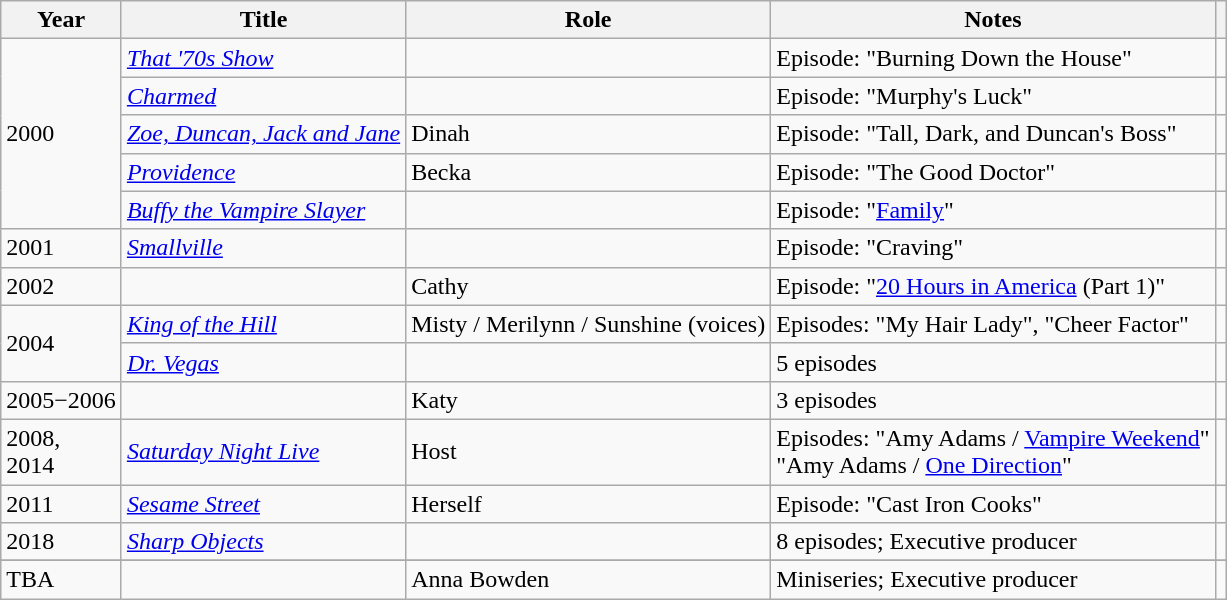<table class="wikitable plainrowheaders sortable">
<tr>
<th scope="col">Year</th>
<th scope="col">Title</th>
<th scope="col">Role</th>
<th scope="col" class="unsortable">Notes</th>
<th scope="col" class="unsortable"></th>
</tr>
<tr>
<td rowspan=5>2000</td>
<td><em><a href='#'>That '70s Show</a></em></td>
<td></td>
<td>Episode: "Burning Down the House"</td>
<td style="text-align:center;"><br></td>
</tr>
<tr>
<td><em><a href='#'>Charmed</a></em></td>
<td></td>
<td>Episode: "Murphy's Luck"</td>
<td style="text-align:center;"></td>
</tr>
<tr>
<td><em><a href='#'>Zoe, Duncan, Jack and Jane</a></em></td>
<td>Dinah</td>
<td>Episode: "Tall, Dark, and Duncan's Boss"</td>
<td style="text-align:center;"></td>
</tr>
<tr>
<td><em><a href='#'>Providence</a></em></td>
<td>Becka</td>
<td>Episode: "The Good Doctor"</td>
<td style="text-align:center;"></td>
</tr>
<tr>
<td><em><a href='#'>Buffy the Vampire Slayer</a></em></td>
<td></td>
<td>Episode: "<a href='#'>Family</a>"</td>
<td style="text-align:center;"></td>
</tr>
<tr>
<td scope=row>2001</td>
<td><em><a href='#'>Smallville</a></em></td>
<td></td>
<td>Episode: "Craving"</td>
<td style="text-align:center;"></td>
</tr>
<tr>
<td scope=row>2002</td>
<td><em></em></td>
<td>Cathy</td>
<td>Episode: "<a href='#'>20 Hours in America</a> (Part 1)"</td>
<td style="text-align:center;"></td>
</tr>
<tr>
<td rowspan=2>2004</td>
<td><em><a href='#'>King of the Hill</a></em></td>
<td>Misty / Merilynn / Sunshine (voices)</td>
<td>Episodes: "My Hair Lady", "Cheer Factor"</td>
<td style="text-align:center;"></td>
</tr>
<tr>
<td><em><a href='#'>Dr. Vegas</a></em></td>
<td></td>
<td>5 episodes</td>
<td style="text-align:center;"></td>
</tr>
<tr>
<td scope=row>2005−2006</td>
<td><em></em></td>
<td>Katy</td>
<td>3 episodes</td>
<td style="text-align:center;"></td>
</tr>
<tr>
<td scope=row>2008,<br>2014</td>
<td><em><a href='#'>Saturday Night Live</a></em></td>
<td>Host</td>
<td>Episodes: "Amy Adams / <a href='#'>Vampire Weekend</a>"<br>"Amy Adams / <a href='#'>One Direction</a>"</td>
<td style="text-align:center;"><br></td>
</tr>
<tr>
<td scope=row>2011</td>
<td><em><a href='#'>Sesame Street</a></em></td>
<td>Herself</td>
<td>Episode: "Cast Iron Cooks"</td>
<td style="text-align:center;"></td>
</tr>
<tr>
<td scope=row>2018</td>
<td><em><a href='#'>Sharp Objects</a></em></td>
<td></td>
<td>8 episodes; Executive producer</td>
<td style="text-align:center;"></td>
</tr>
<tr>
</tr>
<tr>
<td scope=row>TBA</td>
<td></td>
<td>Anna Bowden</td>
<td>Miniseries; Executive producer</td>
<td style="text-align:center;"></td>
</tr>
</table>
